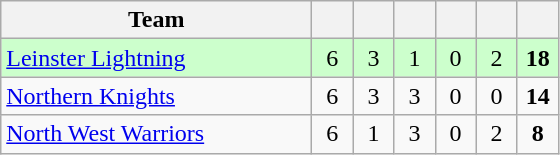<table class="wikitable" style="text-align:center">
<tr>
<th style="width:200px">Team</th>
<th width="20"></th>
<th width="20"></th>
<th width="20"></th>
<th width="20"></th>
<th width="20"></th>
<th width="20"></th>
</tr>
<tr style="background:#cfc">
<td style="text-align:left"><a href='#'>Leinster Lightning</a></td>
<td>6</td>
<td>3</td>
<td>1</td>
<td>0</td>
<td>2</td>
<td><strong>18</strong></td>
</tr>
<tr>
<td style="text-align:left"><a href='#'>Northern Knights</a></td>
<td>6</td>
<td>3</td>
<td>3</td>
<td>0</td>
<td>0</td>
<td><strong>14</strong></td>
</tr>
<tr>
<td style="text-align:left"><a href='#'>North West Warriors</a></td>
<td>6</td>
<td>1</td>
<td>3</td>
<td>0</td>
<td>2</td>
<td><strong>8</strong></td>
</tr>
</table>
